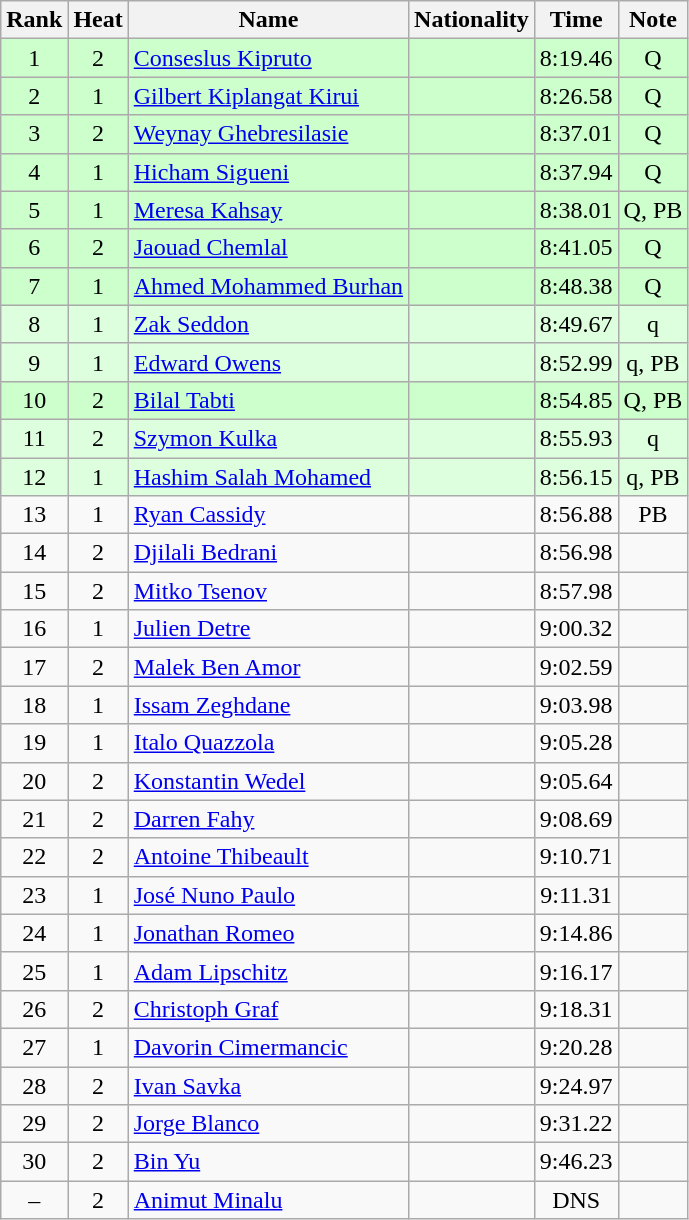<table class="wikitable sortable" style="text-align:center">
<tr>
<th>Rank</th>
<th>Heat</th>
<th>Name</th>
<th>Nationality</th>
<th>Time</th>
<th>Note</th>
</tr>
<tr bgcolor=ccffcc>
<td>1</td>
<td>2</td>
<td align=left><a href='#'>Conseslus Kipruto</a></td>
<td align=left></td>
<td>8:19.46</td>
<td>Q</td>
</tr>
<tr bgcolor=ccffcc>
<td>2</td>
<td>1</td>
<td align=left><a href='#'>Gilbert Kiplangat Kirui</a></td>
<td align=left></td>
<td>8:26.58</td>
<td>Q</td>
</tr>
<tr bgcolor=ccffcc>
<td>3</td>
<td>2</td>
<td align=left><a href='#'>Weynay Ghebresilasie</a></td>
<td align=left></td>
<td>8:37.01</td>
<td>Q</td>
</tr>
<tr bgcolor=ccffcc>
<td>4</td>
<td>1</td>
<td align=left><a href='#'>Hicham Sigueni</a></td>
<td align=left></td>
<td>8:37.94</td>
<td>Q</td>
</tr>
<tr bgcolor=ccffcc>
<td>5</td>
<td>1</td>
<td align=left><a href='#'>Meresa Kahsay</a></td>
<td align=left></td>
<td>8:38.01</td>
<td>Q, PB</td>
</tr>
<tr bgcolor=ccffcc>
<td>6</td>
<td>2</td>
<td align=left><a href='#'>Jaouad Chemlal</a></td>
<td align=left></td>
<td>8:41.05</td>
<td>Q</td>
</tr>
<tr bgcolor=ccffcc>
<td>7</td>
<td>1</td>
<td align=left><a href='#'>Ahmed Mohammed Burhan</a></td>
<td align=left></td>
<td>8:48.38</td>
<td>Q</td>
</tr>
<tr bgcolor=ddffdd>
<td>8</td>
<td>1</td>
<td align=left><a href='#'>Zak Seddon</a></td>
<td align=left></td>
<td>8:49.67</td>
<td>q</td>
</tr>
<tr bgcolor=ddffdd>
<td>9</td>
<td>1</td>
<td align=left><a href='#'>Edward Owens</a></td>
<td align=left></td>
<td>8:52.99</td>
<td>q, PB</td>
</tr>
<tr bgcolor=ccffcc>
<td>10</td>
<td>2</td>
<td align=left><a href='#'>Bilal Tabti</a></td>
<td align=left></td>
<td>8:54.85</td>
<td>Q, PB</td>
</tr>
<tr bgcolor=ddffdd>
<td>11</td>
<td>2</td>
<td align=left><a href='#'>Szymon Kulka</a></td>
<td align=left></td>
<td>8:55.93</td>
<td>q</td>
</tr>
<tr bgcolor=ddffdd>
<td>12</td>
<td>1</td>
<td align=left><a href='#'>Hashim Salah Mohamed</a></td>
<td align=left></td>
<td>8:56.15</td>
<td>q, PB</td>
</tr>
<tr>
<td>13</td>
<td>1</td>
<td align=left><a href='#'>Ryan Cassidy</a></td>
<td align=left></td>
<td>8:56.88</td>
<td>PB</td>
</tr>
<tr>
<td>14</td>
<td>2</td>
<td align=left><a href='#'>Djilali Bedrani</a></td>
<td align=left></td>
<td>8:56.98</td>
<td></td>
</tr>
<tr>
<td>15</td>
<td>2</td>
<td align=left><a href='#'>Mitko Tsenov</a></td>
<td align=left></td>
<td>8:57.98</td>
<td></td>
</tr>
<tr>
<td>16</td>
<td>1</td>
<td align=left><a href='#'>Julien Detre</a></td>
<td align=left></td>
<td>9:00.32</td>
<td></td>
</tr>
<tr>
<td>17</td>
<td>2</td>
<td align=left><a href='#'>Malek Ben Amor</a></td>
<td align=left></td>
<td>9:02.59</td>
<td></td>
</tr>
<tr>
<td>18</td>
<td>1</td>
<td align=left><a href='#'>Issam Zeghdane</a></td>
<td align=left></td>
<td>9:03.98</td>
<td></td>
</tr>
<tr>
<td>19</td>
<td>1</td>
<td align=left><a href='#'>Italo Quazzola</a></td>
<td align=left></td>
<td>9:05.28</td>
<td></td>
</tr>
<tr>
<td>20</td>
<td>2</td>
<td align=left><a href='#'>Konstantin Wedel</a></td>
<td align=left></td>
<td>9:05.64</td>
<td></td>
</tr>
<tr>
<td>21</td>
<td>2</td>
<td align=left><a href='#'>Darren Fahy</a></td>
<td align=left></td>
<td>9:08.69</td>
<td></td>
</tr>
<tr>
<td>22</td>
<td>2</td>
<td align=left><a href='#'>Antoine Thibeault</a></td>
<td align=left></td>
<td>9:10.71</td>
<td></td>
</tr>
<tr>
<td>23</td>
<td>1</td>
<td align=left><a href='#'>José Nuno Paulo</a></td>
<td align=left></td>
<td>9:11.31</td>
<td></td>
</tr>
<tr>
<td>24</td>
<td>1</td>
<td align=left><a href='#'>Jonathan Romeo</a></td>
<td align=left></td>
<td>9:14.86</td>
<td></td>
</tr>
<tr>
<td>25</td>
<td>1</td>
<td align=left><a href='#'>Adam Lipschitz</a></td>
<td align=left></td>
<td>9:16.17</td>
<td></td>
</tr>
<tr>
<td>26</td>
<td>2</td>
<td align=left><a href='#'>Christoph Graf</a></td>
<td align=left></td>
<td>9:18.31</td>
<td></td>
</tr>
<tr>
<td>27</td>
<td>1</td>
<td align=left><a href='#'>Davorin Cimermancic</a></td>
<td align=left></td>
<td>9:20.28</td>
<td></td>
</tr>
<tr>
<td>28</td>
<td>2</td>
<td align=left><a href='#'>Ivan Savka</a></td>
<td align=left></td>
<td>9:24.97</td>
<td></td>
</tr>
<tr>
<td>29</td>
<td>2</td>
<td align=left><a href='#'>Jorge Blanco</a></td>
<td align=left></td>
<td>9:31.22</td>
<td></td>
</tr>
<tr>
<td>30</td>
<td>2</td>
<td align=left><a href='#'>Bin Yu</a></td>
<td align=left></td>
<td>9:46.23</td>
<td></td>
</tr>
<tr>
<td>–</td>
<td>2</td>
<td align=left><a href='#'>Animut Minalu</a></td>
<td align=left></td>
<td>DNS</td>
<td></td>
</tr>
</table>
